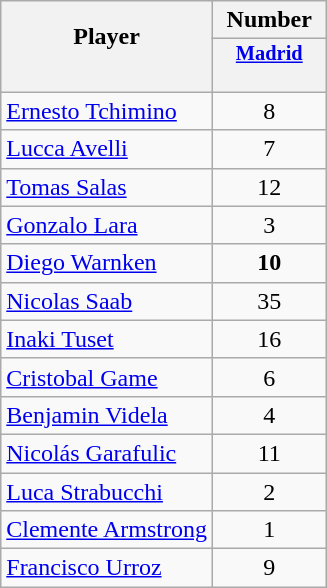<table class="wikitable sortable" style="text-align:center;">
<tr>
<th rowspan=2 style="border-bottom:0px;">Player</th>
<th>Number</th>
</tr>
<tr>
<th valign="top" style="width:5.2em; border-bottom:0px; padding:2px; font-size:85%;"><a href='#'>Madrid</a></th>
</tr>
<tr style="line-height:8px;">
<th style="border-top:0px;"> </th>
<th data-sort-type="number" style="border-top:0px;"></th>
</tr>
<tr>
<td align=left><a href='#'>Ernesto Tchimino</a></td>
<td>8</td>
</tr>
<tr>
<td align=left><a href='#'>Lucca Avelli</a></td>
<td>7</td>
</tr>
<tr>
<td align=left><a href='#'>Tomas Salas</a></td>
<td>12</td>
</tr>
<tr>
<td align=left><a href='#'>Gonzalo Lara</a></td>
<td>3</td>
</tr>
<tr>
<td align=left><a href='#'>Diego Warnken</a></td>
<td><strong>10</strong></td>
</tr>
<tr>
<td align=left><a href='#'>Nicolas Saab</a></td>
<td>35</td>
</tr>
<tr>
<td align=left><a href='#'>Inaki Tuset</a></td>
<td>16</td>
</tr>
<tr>
<td align=left><a href='#'>Cristobal Game</a></td>
<td>6</td>
</tr>
<tr>
<td align=left><a href='#'>Benjamin Videla</a></td>
<td>4</td>
</tr>
<tr>
<td align=left><a href='#'>Nicolás Garafulic</a></td>
<td>11</td>
</tr>
<tr>
<td align=left><a href='#'>Luca Strabucchi</a></td>
<td>2</td>
</tr>
<tr>
<td align=left><a href='#'>Clemente Armstrong</a></td>
<td>1</td>
</tr>
<tr>
<td align=left><a href='#'>Francisco Urroz</a></td>
<td>9</td>
</tr>
</table>
